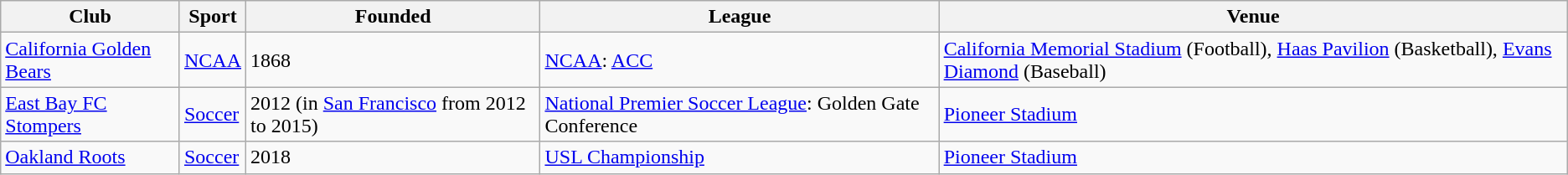<table class="wikitable">
<tr>
<th>Club</th>
<th>Sport</th>
<th>Founded</th>
<th>League</th>
<th>Venue</th>
</tr>
<tr>
<td><a href='#'>California Golden Bears</a></td>
<td><a href='#'>NCAA</a></td>
<td>1868</td>
<td><a href='#'>NCAA</a>: <a href='#'>ACC</a></td>
<td><a href='#'>California Memorial Stadium</a> (Football), <a href='#'>Haas Pavilion</a> (Basketball), <a href='#'>Evans Diamond</a> (Baseball)</td>
</tr>
<tr>
<td><a href='#'>East Bay FC Stompers</a></td>
<td><a href='#'>Soccer</a></td>
<td>2012 (in <a href='#'>San Francisco</a> from 2012 to 2015)</td>
<td><a href='#'>National Premier Soccer League</a>: Golden Gate Conference</td>
<td><a href='#'>Pioneer Stadium</a></td>
</tr>
<tr>
<td><a href='#'>Oakland Roots</a></td>
<td><a href='#'>Soccer</a></td>
<td>2018</td>
<td><a href='#'>USL Championship</a></td>
<td><a href='#'>Pioneer Stadium</a></td>
</tr>
</table>
